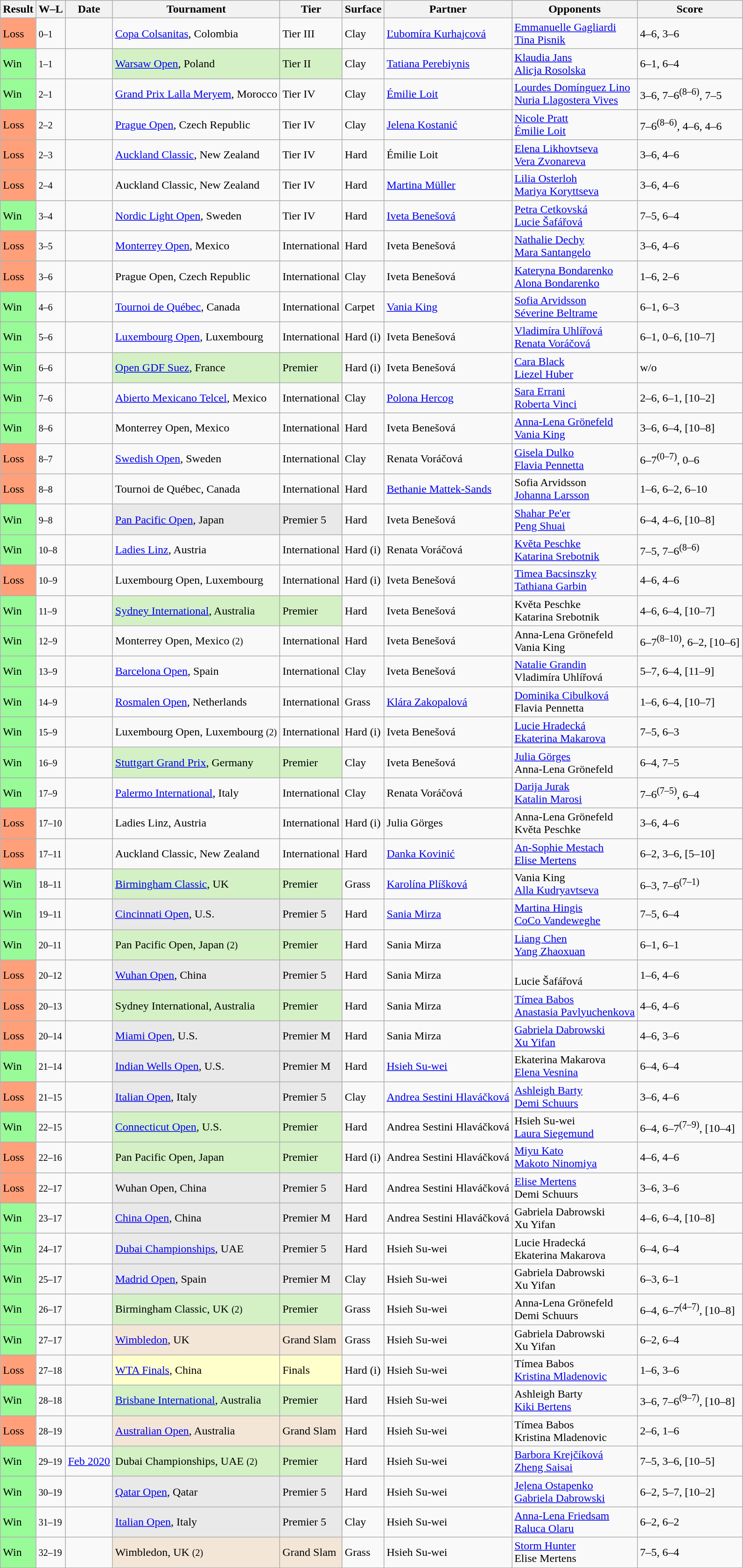<table class="sortable wikitable">
<tr>
<th>Result</th>
<th class=unsortable>W–L</th>
<th>Date</th>
<th>Tournament</th>
<th>Tier</th>
<th>Surface</th>
<th>Partner</th>
<th>Opponents</th>
<th class=unsortable>Score</th>
</tr>
<tr>
<td style=background:#ffa07a>Loss</td>
<td><small>0–1</small></td>
<td></td>
<td><a href='#'>Copa Colsanitas</a>, Colombia</td>
<td>Tier III</td>
<td>Clay</td>
<td> <a href='#'>Ľubomíra Kurhajcová</a></td>
<td> <a href='#'>Emmanuelle Gagliardi</a> <br>  <a href='#'>Tina Pisnik</a></td>
<td>4–6, 3–6</td>
</tr>
<tr>
<td style=background:#98fb98>Win</td>
<td><small>1–1</small></td>
<td><a href='#'></a></td>
<td style=background:#d4f1c5><a href='#'>Warsaw Open</a>, Poland</td>
<td style=background:#d4f1c5>Tier II</td>
<td>Clay</td>
<td> <a href='#'>Tatiana Perebiynis</a></td>
<td> <a href='#'>Klaudia Jans</a> <br>  <a href='#'>Alicja Rosolska</a></td>
<td>6–1, 6–4</td>
</tr>
<tr>
<td style=background:#98fb98>Win</td>
<td><small>2–1</small></td>
<td></td>
<td><a href='#'>Grand Prix Lalla Meryem</a>, Morocco</td>
<td>Tier IV</td>
<td>Clay</td>
<td> <a href='#'>Émilie Loit</a></td>
<td> <a href='#'>Lourdes Domínguez Lino</a> <br>  <a href='#'>Nuria Llagostera Vives</a></td>
<td>3–6, 7–6<sup>(8–6)</sup>, 7–5</td>
</tr>
<tr>
<td style=background:#ffa07a>Loss</td>
<td><small>2–2</small></td>
<td></td>
<td><a href='#'>Prague Open</a>, Czech Republic</td>
<td>Tier IV</td>
<td>Clay</td>
<td> <a href='#'>Jelena Kostanić</a></td>
<td> <a href='#'>Nicole Pratt</a> <br>  <a href='#'>Émilie Loit</a></td>
<td>7–6<sup>(8–6)</sup>, 4–6, 4–6</td>
</tr>
<tr>
<td style=background:#ffa07a>Loss</td>
<td><small>2–3</small></td>
<td><a href='#'></a></td>
<td><a href='#'>Auckland Classic</a>, New Zealand</td>
<td>Tier IV</td>
<td>Hard</td>
<td> Émilie Loit</td>
<td> <a href='#'>Elena Likhovtseva</a> <br>  <a href='#'>Vera Zvonareva</a></td>
<td>3–6, 4–6</td>
</tr>
<tr>
<td style=background:#ffa07a>Loss</td>
<td><small>2–4</small></td>
<td><a href='#'></a></td>
<td>Auckland Classic, New Zealand</td>
<td>Tier IV</td>
<td>Hard</td>
<td> <a href='#'>Martina Müller</a></td>
<td> <a href='#'>Lilia Osterloh</a> <br>  <a href='#'>Mariya Koryttseva</a></td>
<td>3–6, 4–6</td>
</tr>
<tr>
<td style=background:#98fb98>Win</td>
<td><small>3–4</small></td>
<td><a href='#'></a></td>
<td><a href='#'>Nordic Light Open</a>, Sweden</td>
<td>Tier IV</td>
<td>Hard</td>
<td> <a href='#'>Iveta Benešová</a></td>
<td> <a href='#'>Petra Cetkovská</a> <br>  <a href='#'>Lucie Šafářová</a></td>
<td>7–5, 6–4</td>
</tr>
<tr>
<td style=background:#ffa07a>Loss</td>
<td><small>3–5</small></td>
<td><a href='#'></a></td>
<td><a href='#'>Monterrey Open</a>, Mexico</td>
<td>International</td>
<td>Hard</td>
<td> Iveta Benešová</td>
<td> <a href='#'>Nathalie Dechy</a> <br>  <a href='#'>Mara Santangelo</a></td>
<td>3–6, 4–6</td>
</tr>
<tr>
<td style=background:#ffa07a>Loss</td>
<td><small>3–6</small></td>
<td><a href='#'></a></td>
<td>Prague Open, Czech Republic</td>
<td>International</td>
<td>Clay</td>
<td> Iveta Benešová</td>
<td> <a href='#'>Kateryna Bondarenko</a> <br>  <a href='#'>Alona Bondarenko</a></td>
<td>1–6, 2–6</td>
</tr>
<tr>
<td style=background:#98fb98>Win</td>
<td><small>4–6</small></td>
<td><a href='#'></a></td>
<td><a href='#'>Tournoi de Québec</a>, Canada</td>
<td>International</td>
<td>Carpet</td>
<td> <a href='#'>Vania King</a></td>
<td> <a href='#'>Sofia Arvidsson</a> <br>  <a href='#'>Séverine Beltrame</a></td>
<td>6–1, 6–3</td>
</tr>
<tr>
<td style=background:#98fb98>Win</td>
<td><small>5–6</small></td>
<td><a href='#'></a></td>
<td><a href='#'>Luxembourg Open</a>, Luxembourg</td>
<td>International</td>
<td>Hard (i)</td>
<td> Iveta Benešová</td>
<td> <a href='#'>Vladimíra Uhlířová</a> <br>  <a href='#'>Renata Voráčová</a></td>
<td>6–1, 0–6, [10–7]</td>
</tr>
<tr>
<td style=background:#98fb98>Win</td>
<td><small>6–6</small></td>
<td><a href='#'></a></td>
<td style=background:#d4f1c5><a href='#'>Open GDF Suez</a>, France</td>
<td style=background:#d4f1c5>Premier</td>
<td>Hard (i)</td>
<td> Iveta Benešová</td>
<td> <a href='#'>Cara Black</a> <br>  <a href='#'>Liezel Huber</a></td>
<td>w/o</td>
</tr>
<tr>
<td style=background:#98fb98>Win</td>
<td><small>7–6</small></td>
<td><a href='#'></a></td>
<td><a href='#'>Abierto Mexicano Telcel</a>, Mexico</td>
<td>International</td>
<td>Clay</td>
<td> <a href='#'>Polona Hercog</a></td>
<td> <a href='#'>Sara Errani</a> <br>  <a href='#'>Roberta Vinci</a></td>
<td>2–6, 6–1, [10–2]</td>
</tr>
<tr>
<td style=background:#98fb98>Win</td>
<td><small>8–6</small></td>
<td><a href='#'></a></td>
<td>Monterrey Open, Mexico</td>
<td>International</td>
<td>Hard</td>
<td> Iveta Benešová</td>
<td> <a href='#'>Anna-Lena Grönefeld</a> <br>  <a href='#'>Vania King</a></td>
<td>3–6, 6–4, [10–8]</td>
</tr>
<tr>
<td style=background:#ffa07a>Loss</td>
<td><small>8–7</small></td>
<td><a href='#'></a></td>
<td><a href='#'>Swedish Open</a>, Sweden</td>
<td>International</td>
<td>Clay</td>
<td> Renata Voráčová</td>
<td> <a href='#'>Gisela Dulko</a> <br>  <a href='#'>Flavia Pennetta</a></td>
<td>6–7<sup>(0–7)</sup>, 0–6</td>
</tr>
<tr>
<td style=background:#ffa07a>Loss</td>
<td><small>8–8</small></td>
<td><a href='#'></a></td>
<td>Tournoi de Québec, Canada</td>
<td>International</td>
<td>Hard</td>
<td> <a href='#'>Bethanie Mattek-Sands</a></td>
<td> Sofia Arvidsson <br>  <a href='#'>Johanna Larsson</a></td>
<td>1–6, 6–2, 6–10</td>
</tr>
<tr>
<td style=background:#98fb98>Win</td>
<td><small>9–8</small></td>
<td><a href='#'></a></td>
<td style=background:#e9e9e9><a href='#'>Pan Pacific Open</a>, Japan</td>
<td style=background:#e9e9e9>Premier 5</td>
<td>Hard</td>
<td> Iveta Benešová</td>
<td> <a href='#'>Shahar Pe'er</a> <br>  <a href='#'>Peng Shuai</a></td>
<td>6–4, 4–6, [10–8]</td>
</tr>
<tr>
<td style=background:#98fb98>Win</td>
<td><small>10–8</small></td>
<td><a href='#'></a></td>
<td><a href='#'>Ladies Linz</a>, Austria</td>
<td>International</td>
<td>Hard (i)</td>
<td> Renata Voráčová</td>
<td> <a href='#'>Květa Peschke</a> <br>  <a href='#'>Katarina Srebotnik</a></td>
<td>7–5, 7–6<sup>(8–6)</sup></td>
</tr>
<tr>
<td style=background:#ffa07a>Loss</td>
<td><small>10–9</small></td>
<td><a href='#'></a></td>
<td>Luxembourg Open, Luxembourg</td>
<td>International</td>
<td>Hard (i)</td>
<td> Iveta Benešová</td>
<td> <a href='#'>Timea Bacsinszky</a> <br>  <a href='#'>Tathiana Garbin</a></td>
<td>4–6, 4–6</td>
</tr>
<tr>
<td style=background:#98fb98>Win</td>
<td><small>11–9</small></td>
<td><a href='#'></a></td>
<td style=background:#d4f1c5><a href='#'>Sydney International</a>, Australia</td>
<td style=background:#d4f1c5>Premier</td>
<td>Hard</td>
<td> Iveta Benešová</td>
<td> Květa Peschke <br>  Katarina Srebotnik</td>
<td>4–6, 6–4, [10–7]</td>
</tr>
<tr>
<td style=background:#98fb98>Win</td>
<td><small>12–9</small></td>
<td><a href='#'></a></td>
<td>Monterrey Open, Mexico <small>(2)</small></td>
<td>International</td>
<td>Hard</td>
<td> Iveta Benešová</td>
<td> Anna-Lena Grönefeld <br>  Vania King</td>
<td>6–7<sup>(8–10)</sup>, 6–2, [10–6]</td>
</tr>
<tr>
<td style=background:#98fb98>Win</td>
<td><small>13–9</small></td>
<td><a href='#'></a></td>
<td><a href='#'>Barcelona Open</a>, Spain</td>
<td>International</td>
<td>Clay</td>
<td> Iveta Benešová</td>
<td> <a href='#'>Natalie Grandin</a> <br>  Vladimíra Uhlířová</td>
<td>5–7, 6–4, [11–9]</td>
</tr>
<tr>
<td style=background:#98fb98>Win</td>
<td><small>14–9</small></td>
<td><a href='#'></a></td>
<td><a href='#'>Rosmalen Open</a>, Netherlands</td>
<td>International</td>
<td>Grass</td>
<td> <a href='#'>Klára Zakopalová</a></td>
<td> <a href='#'>Dominika Cibulková</a> <br>  Flavia Pennetta</td>
<td>1–6, 6–4, [10–7]</td>
</tr>
<tr>
<td style=background:#98fb98>Win</td>
<td><small>15–9</small></td>
<td><a href='#'></a></td>
<td>Luxembourg Open, Luxembourg <small>(2)</small></td>
<td>International</td>
<td>Hard (i)</td>
<td> Iveta Benešová</td>
<td> <a href='#'>Lucie Hradecká</a> <br>  <a href='#'>Ekaterina Makarova</a></td>
<td>7–5, 6–3</td>
</tr>
<tr>
<td style=background:#98fb98>Win</td>
<td><small>16–9</small></td>
<td><a href='#'></a></td>
<td style=background:#d4f1c5><a href='#'>Stuttgart Grand Prix</a>, Germany</td>
<td style=background:#d4f1c5>Premier</td>
<td>Clay</td>
<td> Iveta Benešová</td>
<td> <a href='#'>Julia Görges</a> <br>  Anna-Lena Grönefeld</td>
<td>6–4, 7–5</td>
</tr>
<tr>
<td style=background:#98fb98>Win</td>
<td><small>17–9</small></td>
<td><a href='#'></a></td>
<td><a href='#'>Palermo International</a>, Italy</td>
<td>International</td>
<td>Clay</td>
<td> Renata Voráčová</td>
<td> <a href='#'>Darija Jurak</a> <br>  <a href='#'>Katalin Marosi</a></td>
<td>7–6<sup>(7–5)</sup>, 6–4</td>
</tr>
<tr>
<td style=background:#ffa07a>Loss</td>
<td><small>17–10</small></td>
<td><a href='#'></a></td>
<td>Ladies Linz, Austria</td>
<td>International</td>
<td>Hard (i)</td>
<td> Julia Görges</td>
<td> Anna-Lena Grönefeld <br>  Květa Peschke</td>
<td>3–6, 4–6</td>
</tr>
<tr>
<td style=background:#ffa07a>Loss</td>
<td><small>17–11</small></td>
<td><a href='#'></a></td>
<td>Auckland Classic, New Zealand</td>
<td>International</td>
<td>Hard</td>
<td> <a href='#'>Danka Kovinić</a></td>
<td> <a href='#'>An-Sophie Mestach</a> <br>  <a href='#'>Elise Mertens</a></td>
<td>6–2, 3–6, [5–10]</td>
</tr>
<tr>
<td style=background:#98fb98>Win</td>
<td><small>18–11</small></td>
<td><a href='#'></a></td>
<td style=background:#d4f1c5><a href='#'>Birmingham Classic</a>, UK</td>
<td style=background:#d4f1c5>Premier</td>
<td>Grass</td>
<td> <a href='#'>Karolína Plíšková</a></td>
<td> Vania King <br>  <a href='#'>Alla Kudryavtseva</a></td>
<td>6–3, 7–6<sup>(7–1)</sup></td>
</tr>
<tr>
<td style=background:#98fb98>Win</td>
<td><small>19–11</small></td>
<td><a href='#'></a></td>
<td style=background:#e9e9e9><a href='#'>Cincinnati Open</a>, U.S.</td>
<td style=background:#e9e9e9>Premier 5</td>
<td>Hard</td>
<td> <a href='#'>Sania Mirza</a></td>
<td> <a href='#'>Martina Hingis</a> <br>  <a href='#'>CoCo Vandeweghe</a></td>
<td>7–5, 6–4</td>
</tr>
<tr>
<td style=background:#98fb98>Win</td>
<td><small>20–11</small></td>
<td><a href='#'></a></td>
<td style=background:#d4f1c5>Pan Pacific Open, Japan <small>(2)</small></td>
<td style=background:#d4f1c5>Premier</td>
<td>Hard</td>
<td> Sania Mirza</td>
<td> <a href='#'>Liang Chen</a> <br>  <a href='#'>Yang Zhaoxuan</a></td>
<td>6–1, 6–1</td>
</tr>
<tr>
<td style=background:#ffa07a>Loss</td>
<td><small>20–12</small></td>
<td><a href='#'></a></td>
<td style=background:#e9e9e9><a href='#'>Wuhan Open</a>, China</td>
<td style=background:#e9e9e9>Premier 5</td>
<td>Hard</td>
<td> Sania Mirza</td>
<td> <br>  Lucie Šafářová</td>
<td>1–6, 4–6</td>
</tr>
<tr>
<td style=background:#ffa07a>Loss</td>
<td><small>20–13</small></td>
<td><a href='#'></a></td>
<td style=background:#d4f1c5>Sydney International, Australia</td>
<td style=background:#d4f1c5>Premier</td>
<td>Hard</td>
<td> Sania Mirza</td>
<td> <a href='#'>Tímea Babos</a> <br>  <a href='#'>Anastasia Pavlyuchenkova</a></td>
<td>4–6, 4–6</td>
</tr>
<tr>
<td style=background:#ffa07a>Loss</td>
<td><small>20–14</small></td>
<td><a href='#'></a></td>
<td style=background:#e9e9e9><a href='#'>Miami Open</a>, U.S.</td>
<td style=background:#e9e9e9>Premier M</td>
<td>Hard</td>
<td> Sania Mirza</td>
<td> <a href='#'>Gabriela Dabrowski</a> <br>  <a href='#'>Xu Yifan</a></td>
<td>4–6, 3–6</td>
</tr>
<tr>
<td style=background:#98fb98>Win</td>
<td><small>21–14</small></td>
<td><a href='#'></a></td>
<td style=background:#e9e9e9><a href='#'>Indian Wells Open</a>, U.S.</td>
<td style=background:#e9e9e9>Premier M</td>
<td>Hard</td>
<td> <a href='#'>Hsieh Su-wei</a></td>
<td> Ekaterina Makarova <br>  <a href='#'>Elena Vesnina</a></td>
<td>6–4, 6–4</td>
</tr>
<tr>
<td style=background:#ffa07a>Loss</td>
<td><small>21–15</small></td>
<td><a href='#'></a></td>
<td style=background:#e9e9e9><a href='#'>Italian Open</a>, Italy</td>
<td style=background:#e9e9e9>Premier 5</td>
<td>Clay</td>
<td> <a href='#'>Andrea Sestini Hlaváčková</a></td>
<td> <a href='#'>Ashleigh Barty</a> <br>  <a href='#'>Demi Schuurs</a></td>
<td>3–6, 4–6</td>
</tr>
<tr>
<td style=background:#98fb98>Win</td>
<td><small>22–15</small></td>
<td><a href='#'></a></td>
<td style=background:#d4f1c5><a href='#'>Connecticut Open</a>, U.S.</td>
<td style=background:#d4f1c5>Premier</td>
<td>Hard</td>
<td> Andrea Sestini Hlaváčková</td>
<td> Hsieh Su-wei <br>  <a href='#'>Laura Siegemund</a></td>
<td>6–4, 6–7<sup>(7–9)</sup>, [10–4]</td>
</tr>
<tr>
<td style=background:#ffa07a>Loss</td>
<td><small>22–16</small></td>
<td><a href='#'></a></td>
<td style=background:#d4f1c5>Pan Pacific Open, Japan</td>
<td style=background:#d4f1c5>Premier</td>
<td>Hard (i)</td>
<td> Andrea Sestini Hlaváčková</td>
<td> <a href='#'>Miyu Kato</a> <br>  <a href='#'>Makoto Ninomiya</a></td>
<td>4–6, 4–6</td>
</tr>
<tr>
<td style=background:#ffa07a>Loss</td>
<td><small>22–17</small></td>
<td><a href='#'></a></td>
<td style=background:#e9e9e9>Wuhan Open, China</td>
<td style=background:#e9e9e9>Premier 5</td>
<td>Hard</td>
<td> Andrea Sestini Hlaváčková</td>
<td> <a href='#'>Elise Mertens</a> <br>  Demi Schuurs</td>
<td>3–6, 3–6</td>
</tr>
<tr>
<td style=background:#98fb98>Win</td>
<td><small>23–17</small></td>
<td><a href='#'></a></td>
<td style=background:#e9e9e9><a href='#'>China Open</a>, China</td>
<td style=background:#e9e9e9>Premier M</td>
<td>Hard</td>
<td> Andrea Sestini Hlaváčková</td>
<td> Gabriela Dabrowski <br>  Xu Yifan</td>
<td>4–6, 6–4, [10–8]</td>
</tr>
<tr>
<td style=background:#98fb98>Win</td>
<td><small>24–17</small></td>
<td><a href='#'></a></td>
<td style=background:#e9e9e9><a href='#'>Dubai Championships</a>, UAE</td>
<td style=background:#e9e9e9>Premier 5</td>
<td>Hard</td>
<td> Hsieh Su-wei</td>
<td> Lucie Hradecká <br>  Ekaterina Makarova</td>
<td>6–4, 6–4</td>
</tr>
<tr>
<td style=background:#98fb98>Win</td>
<td><small>25–17</small></td>
<td><a href='#'></a></td>
<td style=background:#e9e9e9><a href='#'>Madrid Open</a>, Spain</td>
<td style=background:#e9e9e9>Premier M</td>
<td>Clay</td>
<td> Hsieh Su-wei</td>
<td> Gabriela Dabrowski <br>  Xu Yifan</td>
<td>6–3, 6–1</td>
</tr>
<tr>
<td style=background:#98fb98>Win</td>
<td><small>26–17</small></td>
<td><a href='#'></a></td>
<td style=background:#d4f1c5>Birmingham Classic, UK <small>(2)</small></td>
<td style=background:#d4f1c5>Premier</td>
<td>Grass</td>
<td> Hsieh Su-wei</td>
<td> Anna-Lena Grönefeld <br>  Demi Schuurs</td>
<td>6–4, 6–7<sup>(4–7)</sup>, [10–8]</td>
</tr>
<tr>
<td style=background:#98fb98>Win</td>
<td><small>27–17</small></td>
<td><a href='#'></a></td>
<td style=background:#f3e6d7><a href='#'>Wimbledon</a>, UK</td>
<td style=background:#f3e6d7>Grand Slam</td>
<td>Grass</td>
<td> Hsieh Su-wei</td>
<td> Gabriela Dabrowski <br>  Xu Yifan</td>
<td>6–2, 6–4</td>
</tr>
<tr>
<td style=background:#ffa07a>Loss</td>
<td><small>27–18</small></td>
<td><a href='#'></a></td>
<td style=background:#ffc><a href='#'>WTA Finals</a>, China</td>
<td style=background:#ffc>Finals</td>
<td>Hard (i)</td>
<td> Hsieh Su-wei</td>
<td> Tímea Babos <br>  <a href='#'>Kristina Mladenovic</a></td>
<td>1–6, 3–6</td>
</tr>
<tr>
<td style=background:#98fb98>Win</td>
<td><small>28–18</small></td>
<td><a href='#'></a></td>
<td style=background:#d4f1c5><a href='#'>Brisbane International</a>, Australia</td>
<td style=background:#d4f1c5>Premier</td>
<td>Hard</td>
<td> Hsieh Su-wei</td>
<td> Ashleigh Barty <br>  <a href='#'>Kiki Bertens</a></td>
<td>3–6, 7–6<sup>(9–7)</sup>, [10–8]</td>
</tr>
<tr>
<td style=background:#ffa07a>Loss</td>
<td><small>28–19</small></td>
<td><a href='#'></a></td>
<td style=background:#f3e6d7><a href='#'>Australian Open</a>, Australia</td>
<td style=background:#f3e6d7>Grand Slam</td>
<td>Hard</td>
<td> Hsieh Su-wei</td>
<td> Tímea Babos <br>  Kristina Mladenovic</td>
<td>2–6, 1–6</td>
</tr>
<tr>
<td style=background:#98fb98>Win</td>
<td><small>29–19</small></td>
<td><a href='#'>Feb 2020</a></td>
<td style=background:#d4f1c5>Dubai Championships, UAE <small>(2)</small></td>
<td style=background:#d4f1c5>Premier</td>
<td>Hard</td>
<td> Hsieh Su-wei</td>
<td> <a href='#'>Barbora Krejčíková</a> <br>  <a href='#'>Zheng Saisai</a></td>
<td>7–5, 3–6, [10–5]</td>
</tr>
<tr>
<td style=background:#98fb98>Win</td>
<td><small>30–19</small></td>
<td><a href='#'></a></td>
<td style=background:#e9e9e9><a href='#'>Qatar Open</a>, Qatar</td>
<td style=background:#e9e9e9>Premier 5</td>
<td>Hard</td>
<td> Hsieh Su-wei</td>
<td> <a href='#'>Jeļena Ostapenko</a> <br>  <a href='#'>Gabriela Dabrowski</a></td>
<td>6–2, 5–7, [10–2]</td>
</tr>
<tr>
<td style=background:#98fb98>Win</td>
<td><small>31–19</small></td>
<td><a href='#'></a></td>
<td style=background:#e9e9e9><a href='#'>Italian Open</a>, Italy</td>
<td style=background:#e9e9e9>Premier 5</td>
<td>Clay</td>
<td> Hsieh Su-wei</td>
<td> <a href='#'>Anna-Lena Friedsam</a> <br>  <a href='#'>Raluca Olaru</a></td>
<td>6–2, 6–2</td>
</tr>
<tr>
<td style=background:#98fb98>Win</td>
<td><small>32–19</small></td>
<td><a href='#'></a></td>
<td style=background:#f3e6d7>Wimbledon, UK <small>(2)</small></td>
<td style=background:#f3e6d7>Grand Slam</td>
<td>Grass</td>
<td> Hsieh Su-wei</td>
<td> <a href='#'>Storm Hunter</a> <br>  Elise Mertens</td>
<td>7–5, 6–4</td>
</tr>
</table>
